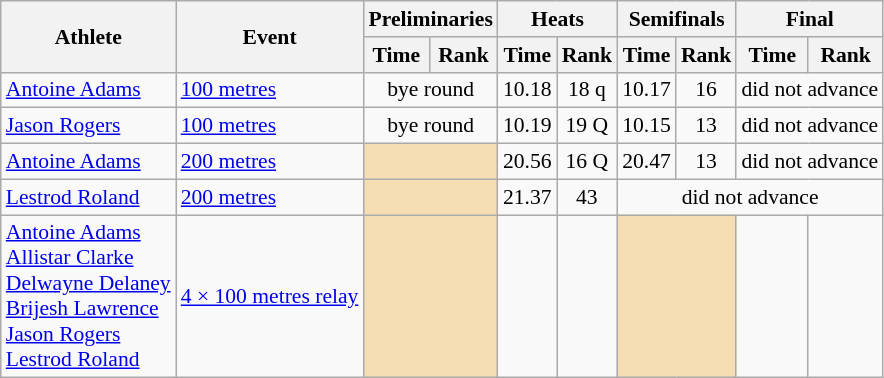<table class=wikitable style="font-size:90%;">
<tr>
<th rowspan="2">Athlete</th>
<th rowspan="2">Event</th>
<th colspan="2">Preliminaries</th>
<th colspan="2">Heats</th>
<th colspan="2">Semifinals</th>
<th colspan="2">Final</th>
</tr>
<tr>
<th>Time</th>
<th>Rank</th>
<th>Time</th>
<th>Rank</th>
<th>Time</th>
<th>Rank</th>
<th>Time</th>
<th>Rank</th>
</tr>
<tr style="border-top: single;">
<td><a href='#'>Antoine Adams</a></td>
<td><a href='#'>100 metres</a></td>
<td align=center colspan=2>bye round</td>
<td align=center>10.18</td>
<td align=center>18 q</td>
<td align=center>10.17</td>
<td align=center>16</td>
<td align=center colspan=2>did not advance</td>
</tr>
<tr style="border-top: single;">
<td><a href='#'>Jason Rogers</a></td>
<td><a href='#'>100 metres</a></td>
<td align=center colspan=2>bye round</td>
<td align=center>10.19</td>
<td align=center>19 Q</td>
<td align=center>10.15</td>
<td align=center>13</td>
<td align=center colspan=2>did not advance</td>
</tr>
<tr style="border-top: single;">
<td><a href='#'>Antoine Adams</a></td>
<td><a href='#'>200 metres</a></td>
<td colspan= 2 bgcolor="wheat"></td>
<td align=center>20.56</td>
<td align=center>16 Q</td>
<td align=center>20.47</td>
<td align=center>13</td>
<td align=center colspan=2>did not advance</td>
</tr>
<tr style="border-top: single;">
<td><a href='#'>Lestrod Roland</a></td>
<td><a href='#'>200 metres</a></td>
<td colspan= 2 bgcolor="wheat"></td>
<td align=center>21.37</td>
<td align=center>43</td>
<td align=center colspan=4>did not advance</td>
</tr>
<tr style="border-top: single;">
<td><a href='#'>Antoine Adams</a><br><a href='#'>Allistar Clarke</a><br><a href='#'>Delwayne Delaney</a><br><a href='#'>Brijesh Lawrence</a><br><a href='#'>Jason Rogers</a><br><a href='#'>Lestrod Roland</a></td>
<td><a href='#'>4 × 100 metres relay</a></td>
<td colspan= 2 bgcolor="wheat"></td>
<td align=center></td>
<td align=center></td>
<td colspan= 2 bgcolor="wheat"></td>
<td align=center></td>
<td align=center></td>
</tr>
</table>
